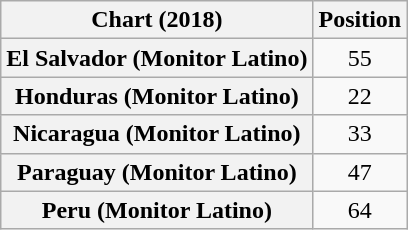<table class="wikitable sortable plainrowheaders" style="text-align:center">
<tr>
<th scope="col">Chart (2018)</th>
<th scope="col">Position</th>
</tr>
<tr>
<th scope="row">El Salvador (Monitor Latino)</th>
<td>55</td>
</tr>
<tr>
<th scope="row">Honduras (Monitor Latino)</th>
<td>22</td>
</tr>
<tr>
<th scope="row">Nicaragua (Monitor Latino)</th>
<td>33</td>
</tr>
<tr>
<th scope="row">Paraguay (Monitor Latino)</th>
<td>47</td>
</tr>
<tr>
<th scope="row">Peru (Monitor Latino)</th>
<td>64</td>
</tr>
</table>
